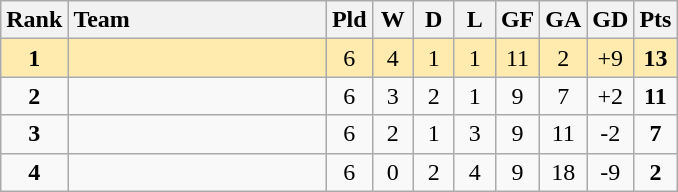<table class="wikitable" style="text-align: center;">
<tr>
<th width=30>Rank</th>
<th width=165 style="text-align:left;">Team</th>
<th width=20>Pld</th>
<th width=20>W</th>
<th width=20>D</th>
<th width=20>L</th>
<th width=20>GF</th>
<th width=20>GA</th>
<th width=20>GD</th>
<th width=20>Pts</th>
</tr>
<tr style="background:#ffebad;">
<td><strong>1</strong></td>
<td style="text-align:left;"></td>
<td>6</td>
<td>4</td>
<td>1</td>
<td>1</td>
<td>11</td>
<td>2</td>
<td>+9</td>
<td><strong>13</strong></td>
</tr>
<tr>
<td><strong>2</strong></td>
<td style="text-align:left;"></td>
<td>6</td>
<td>3</td>
<td>2</td>
<td>1</td>
<td>9</td>
<td>7</td>
<td>+2</td>
<td><strong>11</strong></td>
</tr>
<tr>
<td><strong>3</strong></td>
<td style="text-align:left;"></td>
<td>6</td>
<td>2</td>
<td>1</td>
<td>3</td>
<td>9</td>
<td>11</td>
<td>-2</td>
<td><strong>7</strong></td>
</tr>
<tr>
<td><strong>4</strong></td>
<td style="text-align:left;"></td>
<td>6</td>
<td>0</td>
<td>2</td>
<td>4</td>
<td>9</td>
<td>18</td>
<td>-9</td>
<td><strong>2</strong></td>
</tr>
</table>
